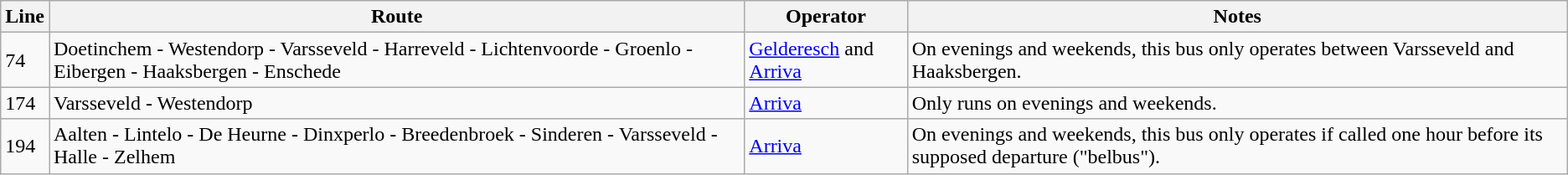<table class="wikitable">
<tr>
<th>Line</th>
<th>Route</th>
<th>Operator</th>
<th>Notes</th>
</tr>
<tr>
<td>74</td>
<td>Doetinchem - Westendorp - Varsseveld - Harreveld - Lichtenvoorde - Groenlo - Eibergen - Haaksbergen - Enschede</td>
<td><a href='#'>Gelderesch</a> and <a href='#'>Arriva</a></td>
<td>On evenings and weekends, this bus only operates between Varsseveld and Haaksbergen.</td>
</tr>
<tr>
<td>174</td>
<td>Varsseveld - Westendorp</td>
<td><a href='#'>Arriva</a></td>
<td>Only runs on evenings and weekends.</td>
</tr>
<tr>
<td>194</td>
<td>Aalten - Lintelo - De Heurne - Dinxperlo - Breedenbroek - Sinderen - Varsseveld - Halle - Zelhem</td>
<td><a href='#'>Arriva</a></td>
<td>On evenings and weekends, this bus only operates if called one hour before its supposed departure ("belbus").</td>
</tr>
</table>
